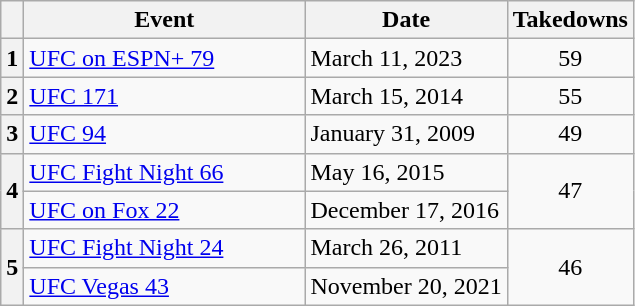<table class=wikitable>
<tr>
<th></th>
<th width=180>Event</th>
<th>Date</th>
<th>Takedowns</th>
</tr>
<tr>
<th>1</th>
<td><a href='#'>UFC on ESPN+ 79</a></td>
<td>March 11, 2023</td>
<td align="center">59</td>
</tr>
<tr>
<th>2</th>
<td><a href='#'>UFC 171</a></td>
<td>March 15, 2014</td>
<td align="center">55</td>
</tr>
<tr>
<th>3</th>
<td><a href='#'>UFC 94</a></td>
<td>January 31, 2009</td>
<td align="center">49</td>
</tr>
<tr>
<th rowspan="2">4</th>
<td><a href='#'>UFC Fight Night 66</a></td>
<td>May 16, 2015</td>
<td rowspan="2" align="center">47</td>
</tr>
<tr>
<td><a href='#'>UFC on Fox 22</a></td>
<td>December 17, 2016</td>
</tr>
<tr>
<th rowspan=2>5</th>
<td><a href='#'>UFC Fight Night 24</a></td>
<td>March 26, 2011</td>
<td rowspan=2 align=center>46</td>
</tr>
<tr>
<td><a href='#'>UFC Vegas 43</a></td>
<td>November 20, 2021</td>
</tr>
</table>
